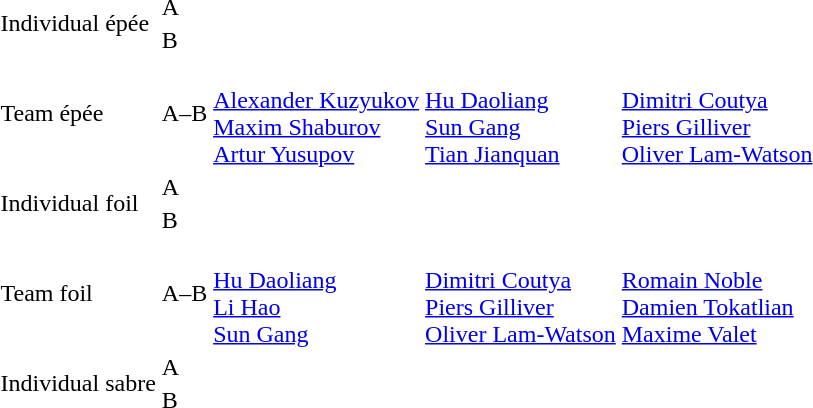<table>
<tr>
<td rowspan=2>Individual épée</td>
<td>A<br></td>
<td></td>
<td></td>
<td></td>
</tr>
<tr>
<td>B<br></td>
<td nowrap></td>
<td></td>
<td></td>
</tr>
<tr>
<td>Team épée</td>
<td>A–B<br></td>
<td><br><a href='#'>Alexander Kuzyukov</a><br><a href='#'>Maxim Shaburov</a><br><a href='#'>Artur Yusupov</a></td>
<td><br><a href='#'>Hu Daoliang</a><br><a href='#'>Sun Gang</a><br><a href='#'>Tian Jianquan</a></td>
<td><br><a href='#'>Dimitri Coutya</a><br><a href='#'>Piers Gilliver</a><br><a href='#'>Oliver Lam-Watson</a></td>
</tr>
<tr>
<td rowspan=2>Individual foil</td>
<td>A<br></td>
<td></td>
<td></td>
<td></td>
</tr>
<tr>
<td>B<br></td>
<td></td>
<td></td>
<td></td>
</tr>
<tr>
<td>Team foil</td>
<td>A–B<br></td>
<td><br><a href='#'>Hu Daoliang</a><br><a href='#'>Li Hao</a><br><a href='#'>Sun Gang</a></td>
<td nowrap><br><a href='#'>Dimitri Coutya</a><br><a href='#'>Piers Gilliver</a><br><a href='#'>Oliver Lam-Watson</a></td>
<td><br><a href='#'>Romain Noble</a><br><a href='#'>Damien Tokatlian</a><br><a href='#'>Maxime Valet</a></td>
</tr>
<tr>
<td rowspan=2 nowrap>Individual sabre</td>
<td>A<br></td>
<td></td>
<td></td>
<td></td>
</tr>
<tr>
<td>B<br></td>
<td></td>
<td></td>
<td nowrap></td>
</tr>
</table>
